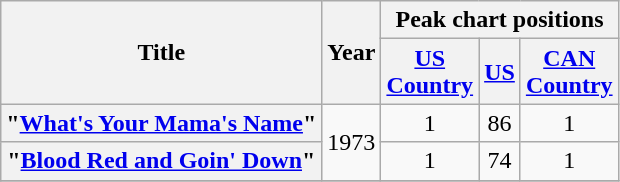<table class="wikitable plainrowheaders" style="text-align:center;">
<tr>
<th scope="col" rowspan = "2">Title</th>
<th scope="col" rowspan = "2">Year</th>
<th scope="col" colspan="3">Peak chart positions</th>
</tr>
<tr>
<th><a href='#'>US<br>Country</a><br></th>
<th><a href='#'>US</a><br></th>
<th><a href='#'>CAN<br>Country</a><br></th>
</tr>
<tr>
<th scope = "row">"<a href='#'>What's Your Mama's Name</a>"</th>
<td rowspan = "2">1973</td>
<td>1</td>
<td>86</td>
<td>1</td>
</tr>
<tr>
<th scope = "row">"<a href='#'>Blood Red and Goin' Down</a>"</th>
<td>1</td>
<td>74</td>
<td>1</td>
</tr>
<tr>
</tr>
</table>
